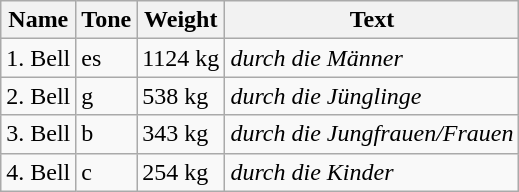<table class="wikitable">
<tr>
<th>Name</th>
<th>Tone</th>
<th>Weight</th>
<th>Text</th>
</tr>
<tr>
<td>1. Bell</td>
<td>es</td>
<td>1124 kg</td>
<td><em>durch die Männer</em></td>
</tr>
<tr>
<td>2. Bell</td>
<td>g</td>
<td>538 kg</td>
<td><em>durch die Jünglinge</em></td>
</tr>
<tr>
<td>3. Bell</td>
<td>b</td>
<td>343 kg</td>
<td><em>durch die Jungfrauen/Frauen</em></td>
</tr>
<tr>
<td>4. Bell</td>
<td>c</td>
<td>254 kg</td>
<td><em>durch die Kinder</em></td>
</tr>
</table>
